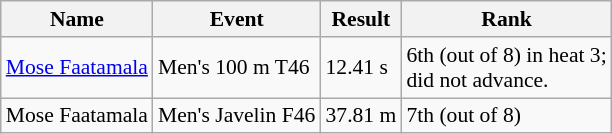<table class="wikitable sortable" style="font-size:90%">
<tr>
<th>Name</th>
<th>Event</th>
<th>Result</th>
<th>Rank</th>
</tr>
<tr>
<td><a href='#'>Mose Faatamala</a></td>
<td>Men's 100 m T46</td>
<td>12.41 s</td>
<td>6th (out of 8) in heat 3;<br>did not advance.</td>
</tr>
<tr>
<td>Mose Faatamala</td>
<td>Men's Javelin F46</td>
<td>37.81 m</td>
<td>7th (out of 8)</td>
</tr>
</table>
